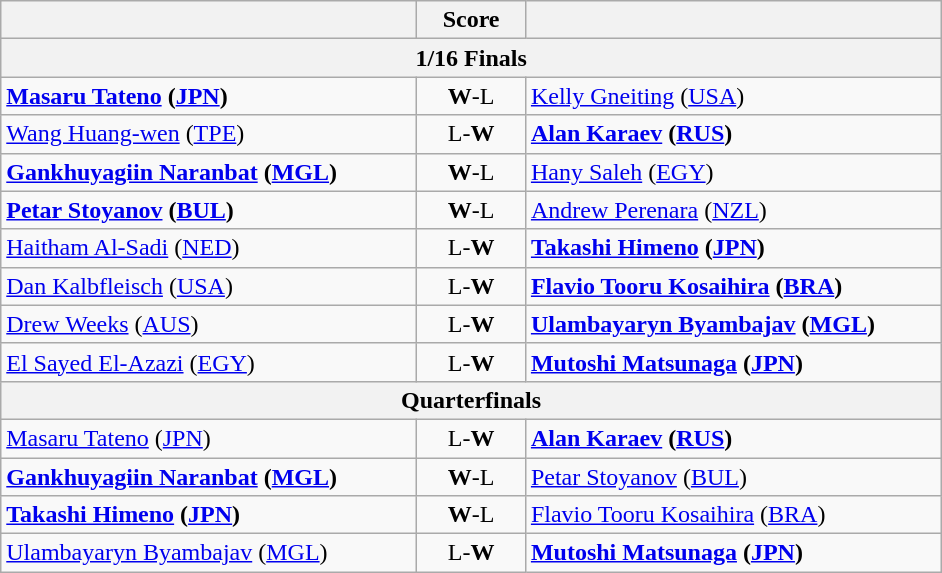<table class="wikitable" style="text-align: left; ">
<tr>
<th align="right" width="270"></th>
<th width="65">Score</th>
<th align="left" width="270"></th>
</tr>
<tr>
<th colspan=3>1/16 Finals</th>
</tr>
<tr>
<td><strong> <a href='#'>Masaru Tateno</a> (<a href='#'>JPN</a>)</strong></td>
<td align="center"><strong>W</strong>-L</td>
<td> <a href='#'>Kelly Gneiting</a> (<a href='#'>USA</a>)</td>
</tr>
<tr>
<td> <a href='#'>Wang Huang-wen</a> (<a href='#'>TPE</a>)</td>
<td align="center">L-<strong>W</strong></td>
<td><strong> <a href='#'>Alan Karaev</a> (<a href='#'>RUS</a>) </strong></td>
</tr>
<tr>
<td><strong> <a href='#'>Gankhuyagiin Naranbat</a> (<a href='#'>MGL</a>)</strong></td>
<td align="center"><strong>W</strong>-L</td>
<td> <a href='#'>Hany Saleh</a> (<a href='#'>EGY</a>)</td>
</tr>
<tr>
<td><strong> <a href='#'>Petar Stoyanov</a> (<a href='#'>BUL</a>)</strong></td>
<td align="center"><strong>W</strong>-L</td>
<td> <a href='#'>Andrew Perenara</a> (<a href='#'>NZL</a>)</td>
</tr>
<tr>
<td> <a href='#'>Haitham Al-Sadi</a> (<a href='#'>NED</a>)</td>
<td align="center">L-<strong>W</strong></td>
<td><strong> <a href='#'>Takashi Himeno</a> (<a href='#'>JPN</a>)</strong></td>
</tr>
<tr>
<td> <a href='#'>Dan Kalbfleisch</a> (<a href='#'>USA</a>)</td>
<td align="center">L-<strong>W</strong></td>
<td><strong> <a href='#'>Flavio Tooru Kosaihira</a> (<a href='#'>BRA</a>)</strong></td>
</tr>
<tr>
<td> <a href='#'>Drew Weeks</a> (<a href='#'>AUS</a>)</td>
<td align="center">L-<strong>W</strong></td>
<td><strong> <a href='#'>Ulambayaryn Byambajav</a> (<a href='#'>MGL</a>)</strong></td>
</tr>
<tr>
<td> <a href='#'>El Sayed El-Azazi</a> (<a href='#'>EGY</a>)</td>
<td align="center">L-<strong>W</strong></td>
<td><strong> <a href='#'>Mutoshi Matsunaga</a> (<a href='#'>JPN</a>)</strong></td>
</tr>
<tr>
<th colspan=3>Quarterfinals</th>
</tr>
<tr>
<td> <a href='#'>Masaru Tateno</a> (<a href='#'>JPN</a>)</td>
<td align="center">L-<strong>W</strong></td>
<td><strong> <a href='#'>Alan Karaev</a> (<a href='#'>RUS</a>) </strong></td>
</tr>
<tr>
<td><strong> <a href='#'>Gankhuyagiin Naranbat</a> (<a href='#'>MGL</a>)</strong></td>
<td align="center"><strong>W</strong>-L</td>
<td> <a href='#'>Petar Stoyanov</a> (<a href='#'>BUL</a>)</td>
</tr>
<tr>
<td><strong> <a href='#'>Takashi Himeno</a> (<a href='#'>JPN</a>)</strong></td>
<td align="center"><strong>W</strong>-L</td>
<td> <a href='#'>Flavio Tooru Kosaihira</a> (<a href='#'>BRA</a>)</td>
</tr>
<tr>
<td> <a href='#'>Ulambayaryn Byambajav</a> (<a href='#'>MGL</a>)</td>
<td align="center">L-<strong>W</strong></td>
<td><strong> <a href='#'>Mutoshi Matsunaga</a> (<a href='#'>JPN</a>)</strong></td>
</tr>
</table>
